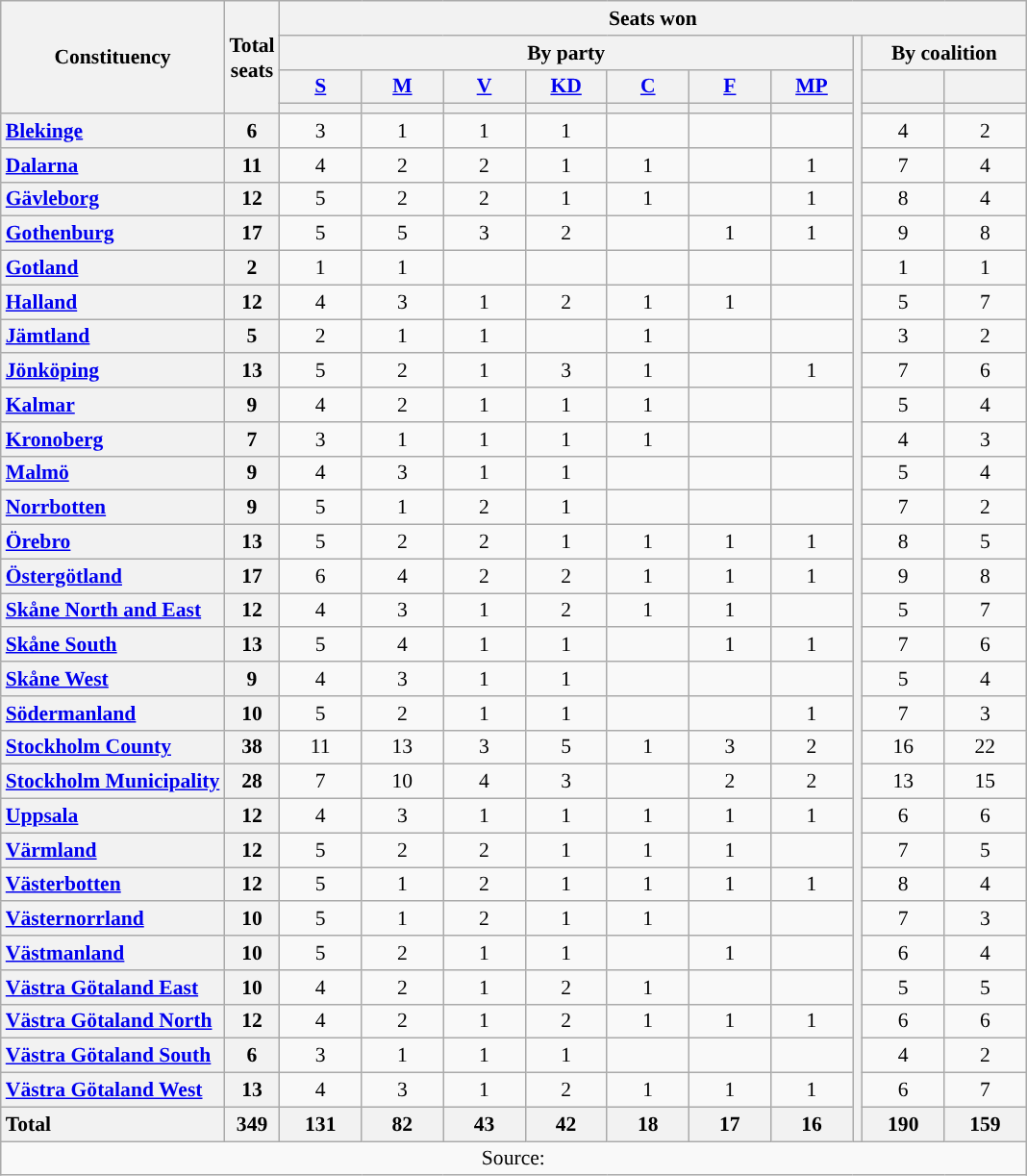<table class="wikitable" style="text-align:center; font-size: 0.9em;">
<tr>
<th rowspan="4">Constituency</th>
<th rowspan="4">Total<br>seats</th>
<th colspan="10">Seats won</th>
</tr>
<tr>
<th colspan="7">By party</th>
<th rowspan="33"></th>
<th colspan="2">By coalition</th>
</tr>
<tr>
<th class="unsortable" style="width:50px;"><a href='#'>S</a></th>
<th class="unsortable" style="width:50px;"><a href='#'>M</a></th>
<th class="unsortable" style="width:50px;"><a href='#'>V</a></th>
<th class="unsortable" style="width:50px;"><a href='#'>KD</a></th>
<th class="unsortable" style="width:50px;"><a href='#'>C</a></th>
<th class="unsortable" style="width:50px;"><a href='#'>F</a></th>
<th class="unsortable" style="width:50px;"><a href='#'>MP</a></th>
<th class="unsortable" style="width:50px;"></th>
<th class="unsortable" style="width:50px;"></th>
</tr>
<tr>
<th style="background:"></th>
<th style="background:"></th>
<th style="background:"></th>
<th style="background:"></th>
<th style="background:"></th>
<th style="background:"></th>
<th style="background:"></th>
<th style="background:"></th>
<th style="background:"></th>
</tr>
<tr>
<th style="text-align: left;"><a href='#'>Blekinge</a></th>
<th>6</th>
<td>3</td>
<td>1</td>
<td>1</td>
<td>1</td>
<td></td>
<td></td>
<td></td>
<td>4</td>
<td>2</td>
</tr>
<tr>
<th style="text-align: left;"><a href='#'>Dalarna</a></th>
<th>11</th>
<td>4</td>
<td>2</td>
<td>2</td>
<td>1</td>
<td>1</td>
<td></td>
<td>1</td>
<td>7</td>
<td>4</td>
</tr>
<tr>
<th style="text-align: left;"><a href='#'>Gävleborg</a></th>
<th>12</th>
<td>5</td>
<td>2</td>
<td>2</td>
<td>1</td>
<td>1</td>
<td></td>
<td>1</td>
<td>8</td>
<td>4</td>
</tr>
<tr>
<th style="text-align: left;"><a href='#'>Gothenburg</a></th>
<th>17</th>
<td>5</td>
<td>5</td>
<td>3</td>
<td>2</td>
<td></td>
<td>1</td>
<td>1</td>
<td>9</td>
<td>8</td>
</tr>
<tr>
<th style="text-align: left;"><a href='#'>Gotland</a></th>
<th>2</th>
<td>1</td>
<td>1</td>
<td></td>
<td></td>
<td></td>
<td></td>
<td></td>
<td>1</td>
<td>1</td>
</tr>
<tr>
<th style="text-align: left;"><a href='#'>Halland</a></th>
<th>12</th>
<td>4</td>
<td>3</td>
<td>1</td>
<td>2</td>
<td>1</td>
<td>1</td>
<td></td>
<td>5</td>
<td>7</td>
</tr>
<tr>
<th style="text-align: left;"><a href='#'>Jämtland</a></th>
<th>5</th>
<td>2</td>
<td>1</td>
<td>1</td>
<td></td>
<td>1</td>
<td></td>
<td></td>
<td>3</td>
<td>2</td>
</tr>
<tr>
<th style="text-align: left;"><a href='#'>Jönköping</a></th>
<th>13</th>
<td>5</td>
<td>2</td>
<td>1</td>
<td>3</td>
<td>1</td>
<td></td>
<td>1</td>
<td>7</td>
<td>6</td>
</tr>
<tr>
<th style="text-align: left;"><a href='#'>Kalmar</a></th>
<th>9</th>
<td>4</td>
<td>2</td>
<td>1</td>
<td>1</td>
<td>1</td>
<td></td>
<td></td>
<td>5</td>
<td>4</td>
</tr>
<tr>
<th style="text-align: left;"><a href='#'>Kronoberg</a></th>
<th>7</th>
<td>3</td>
<td>1</td>
<td>1</td>
<td>1</td>
<td>1</td>
<td></td>
<td></td>
<td>4</td>
<td>3</td>
</tr>
<tr>
<th style="text-align: left;"><a href='#'>Malmö</a></th>
<th>9</th>
<td>4</td>
<td>3</td>
<td>1</td>
<td>1</td>
<td></td>
<td></td>
<td></td>
<td>5</td>
<td>4</td>
</tr>
<tr>
<th style="text-align: left;"><a href='#'>Norrbotten</a></th>
<th>9</th>
<td>5</td>
<td>1</td>
<td>2</td>
<td>1</td>
<td></td>
<td></td>
<td></td>
<td>7</td>
<td>2</td>
</tr>
<tr>
<th style="text-align: left;"><a href='#'>Örebro</a></th>
<th>13</th>
<td>5</td>
<td>2</td>
<td>2</td>
<td>1</td>
<td>1</td>
<td>1</td>
<td>1</td>
<td>8</td>
<td>5</td>
</tr>
<tr>
<th style="text-align: left;"><a href='#'>Östergötland</a></th>
<th>17</th>
<td>6</td>
<td>4</td>
<td>2</td>
<td>2</td>
<td>1</td>
<td>1</td>
<td>1</td>
<td>9</td>
<td>8</td>
</tr>
<tr>
<th style="text-align: left;"><a href='#'>Skåne North and East</a></th>
<th>12</th>
<td>4</td>
<td>3</td>
<td>1</td>
<td>2</td>
<td>1</td>
<td>1</td>
<td></td>
<td>5</td>
<td>7</td>
</tr>
<tr>
<th style="text-align: left;"><a href='#'>Skåne South</a></th>
<th>13</th>
<td>5</td>
<td>4</td>
<td>1</td>
<td>1</td>
<td></td>
<td>1</td>
<td>1</td>
<td>7</td>
<td>6</td>
</tr>
<tr>
<th style="text-align: left;"><a href='#'>Skåne West</a></th>
<th>9</th>
<td>4</td>
<td>3</td>
<td>1</td>
<td>1</td>
<td></td>
<td></td>
<td></td>
<td>5</td>
<td>4</td>
</tr>
<tr>
<th style="text-align: left;"><a href='#'>Södermanland</a></th>
<th>10</th>
<td>5</td>
<td>2</td>
<td>1</td>
<td>1</td>
<td></td>
<td></td>
<td>1</td>
<td>7</td>
<td>3</td>
</tr>
<tr>
<th style="text-align: left;"><a href='#'>Stockholm County</a></th>
<th>38</th>
<td>11</td>
<td>13</td>
<td>3</td>
<td>5</td>
<td>1</td>
<td>3</td>
<td>2</td>
<td>16</td>
<td>22</td>
</tr>
<tr>
<th style="text-align: left;"><a href='#'>Stockholm Municipality</a></th>
<th>28</th>
<td>7</td>
<td>10</td>
<td>4</td>
<td>3</td>
<td></td>
<td>2</td>
<td>2</td>
<td>13</td>
<td>15</td>
</tr>
<tr>
<th style="text-align: left;"><a href='#'>Uppsala</a></th>
<th>12</th>
<td>4</td>
<td>3</td>
<td>1</td>
<td>1</td>
<td>1</td>
<td>1</td>
<td>1</td>
<td>6</td>
<td>6</td>
</tr>
<tr>
<th style="text-align: left;"><a href='#'>Värmland</a></th>
<th>12</th>
<td>5</td>
<td>2</td>
<td>2</td>
<td>1</td>
<td>1</td>
<td>1</td>
<td></td>
<td>7</td>
<td>5</td>
</tr>
<tr>
<th style="text-align: left;"><a href='#'>Västerbotten</a></th>
<th>12</th>
<td>5</td>
<td>1</td>
<td>2</td>
<td>1</td>
<td>1</td>
<td>1</td>
<td>1</td>
<td>8</td>
<td>4</td>
</tr>
<tr>
<th style="text-align: left;"><a href='#'>Västernorrland</a></th>
<th>10</th>
<td>5</td>
<td>1</td>
<td>2</td>
<td>1</td>
<td>1</td>
<td></td>
<td></td>
<td>7</td>
<td>3</td>
</tr>
<tr>
<th style="text-align: left;"><a href='#'>Västmanland</a></th>
<th>10</th>
<td>5</td>
<td>2</td>
<td>1</td>
<td>1</td>
<td></td>
<td>1</td>
<td></td>
<td>6</td>
<td>4</td>
</tr>
<tr>
<th style="text-align: left;"><a href='#'>Västra Götaland East</a></th>
<th>10</th>
<td>4</td>
<td>2</td>
<td>1</td>
<td>2</td>
<td>1</td>
<td></td>
<td></td>
<td>5</td>
<td>5</td>
</tr>
<tr>
<th style="text-align: left;"><a href='#'>Västra Götaland North</a></th>
<th>12</th>
<td>4</td>
<td>2</td>
<td>1</td>
<td>2</td>
<td>1</td>
<td>1</td>
<td>1</td>
<td>6</td>
<td>6</td>
</tr>
<tr>
<th style="text-align: left;"><a href='#'>Västra Götaland South</a></th>
<th>6</th>
<td>3</td>
<td>1</td>
<td>1</td>
<td>1</td>
<td></td>
<td></td>
<td></td>
<td>4</td>
<td>2</td>
</tr>
<tr>
<th style="text-align: left;"><a href='#'>Västra Götaland West</a></th>
<th>13</th>
<td>4</td>
<td>3</td>
<td>1</td>
<td>2</td>
<td>1</td>
<td>1</td>
<td>1</td>
<td>6</td>
<td>7</td>
</tr>
<tr>
<th style="text-align: left;">Total</th>
<th>349</th>
<th>131</th>
<th>82</th>
<th>43</th>
<th>42</th>
<th>18</th>
<th>17</th>
<th>16</th>
<th>190</th>
<th>159</th>
</tr>
<tr>
<td colspan="12">Source: </td>
</tr>
</table>
